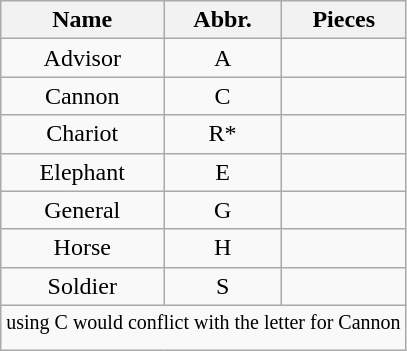<table class="wikitable floatright" style="text-align: center">
<tr>
<th>Name</th>
<th>Abbr.</th>
<th>Pieces</th>
</tr>
<tr>
<td>Advisor</td>
<td>A</td>
<td></td>
</tr>
<tr>
<td>Cannon</td>
<td>C</td>
<td></td>
</tr>
<tr>
<td>Chariot</td>
<td>R*</td>
<td></td>
</tr>
<tr>
<td>Elephant</td>
<td>E</td>
<td></td>
</tr>
<tr>
<td>General</td>
<td>G</td>
<td></td>
</tr>
<tr>
<td>Horse</td>
<td>H</td>
<td></td>
</tr>
<tr>
<td>Soldier</td>
<td>S</td>
<td></td>
</tr>
<tr>
<td colspan="3" style="text-align:left;"><sup> using C would conflict with the letter for Cannon</sup></td>
</tr>
</table>
